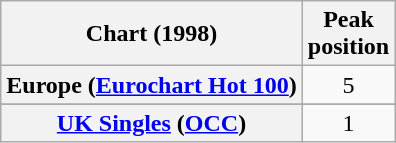<table class="wikitable sortable plainrowheaders" style="text-align:center">
<tr>
<th>Chart (1998)</th>
<th>Peak<br>position</th>
</tr>
<tr>
<th scope="row">Europe (<a href='#'>Eurochart Hot 100</a>)</th>
<td>5</td>
</tr>
<tr>
</tr>
<tr>
</tr>
<tr>
</tr>
<tr>
</tr>
<tr>
<th scope="row"><a href='#'>UK Singles</a> (<a href='#'>OCC</a>)</th>
<td>1</td>
</tr>
</table>
